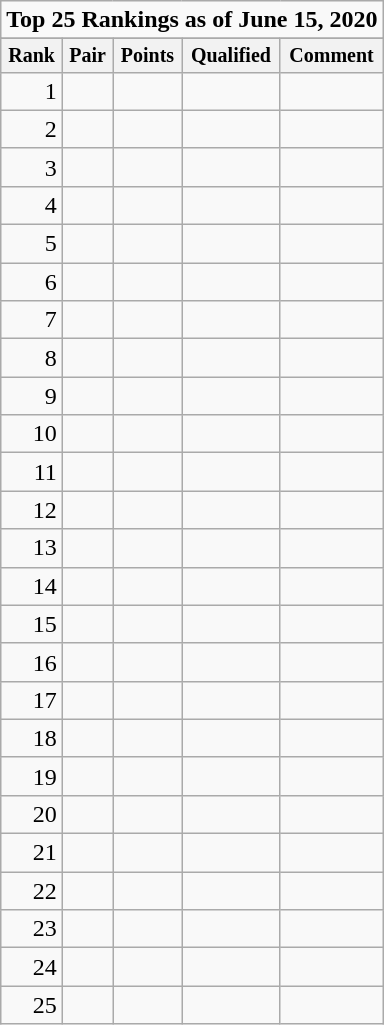<table class="wikitable">
<tr>
<td colspan=5 align="center"><strong>Top 25 Rankings as of June 15, 2020</strong></td>
</tr>
<tr>
</tr>
<tr style="font-size:10pt;font-weight:bold">
<th>Rank</th>
<th>Pair</th>
<th>Points</th>
<th>Qualified</th>
<th>Comment</th>
</tr>
<tr>
<td align=right>1</td>
<td></td>
<td align=center></td>
<td></td>
<td></td>
</tr>
<tr>
<td align=right>2</td>
<td></td>
<td align=center></td>
<td></td>
<td></td>
</tr>
<tr>
<td align=right>3</td>
<td></td>
<td align=center></td>
<td></td>
<td></td>
</tr>
<tr>
<td align=right>4</td>
<td></td>
<td align=center></td>
<td></td>
<td></td>
</tr>
<tr>
<td align=right>5</td>
<td></td>
<td align=center></td>
<td></td>
<td></td>
</tr>
<tr>
<td align=right>6</td>
<td></td>
<td align=center></td>
<td></td>
<td></td>
</tr>
<tr>
<td align=right>7</td>
<td></td>
<td align=center></td>
<td></td>
<td></td>
</tr>
<tr>
<td align=right>8</td>
<td></td>
<td align=center></td>
<td></td>
<td></td>
</tr>
<tr>
<td align=right>9</td>
<td></td>
<td align=center></td>
<td></td>
<td></td>
</tr>
<tr>
<td align=right>10</td>
<td></td>
<td align=center></td>
<td></td>
<td></td>
</tr>
<tr>
<td align=right>11</td>
<td></td>
<td align=center></td>
<td></td>
<td></td>
</tr>
<tr>
<td align=right>12</td>
<td></td>
<td align=center></td>
<td></td>
<td></td>
</tr>
<tr>
<td align=right>13</td>
<td></td>
<td align=center></td>
<td></td>
<td></td>
</tr>
<tr>
<td align=right>14</td>
<td></td>
<td align=center></td>
<td></td>
<td></td>
</tr>
<tr>
<td align=right>15</td>
<td></td>
<td align=center></td>
<td></td>
<td></td>
</tr>
<tr>
<td align=right>16</td>
<td></td>
<td align=center></td>
<td></td>
<td></td>
</tr>
<tr>
<td align=right>17</td>
<td></td>
<td align=center></td>
<td></td>
<td></td>
</tr>
<tr>
<td align=right>18</td>
<td></td>
<td align=center></td>
<td></td>
<td></td>
</tr>
<tr>
<td align=right>19</td>
<td></td>
<td align=center></td>
<td></td>
<td></td>
</tr>
<tr>
<td align=right>20</td>
<td></td>
<td align=center></td>
<td></td>
<td></td>
</tr>
<tr>
<td align=right>21</td>
<td></td>
<td align=center></td>
<td></td>
<td></td>
</tr>
<tr>
<td align=right>22</td>
<td></td>
<td align=center></td>
<td></td>
<td></td>
</tr>
<tr>
<td align=right>23</td>
<td></td>
<td align=center></td>
<td></td>
<td></td>
</tr>
<tr>
<td align=right>24</td>
<td></td>
<td align=center></td>
<td></td>
<td></td>
</tr>
<tr>
<td align=right>25</td>
<td></td>
<td align=center></td>
<td></td>
<td></td>
</tr>
</table>
